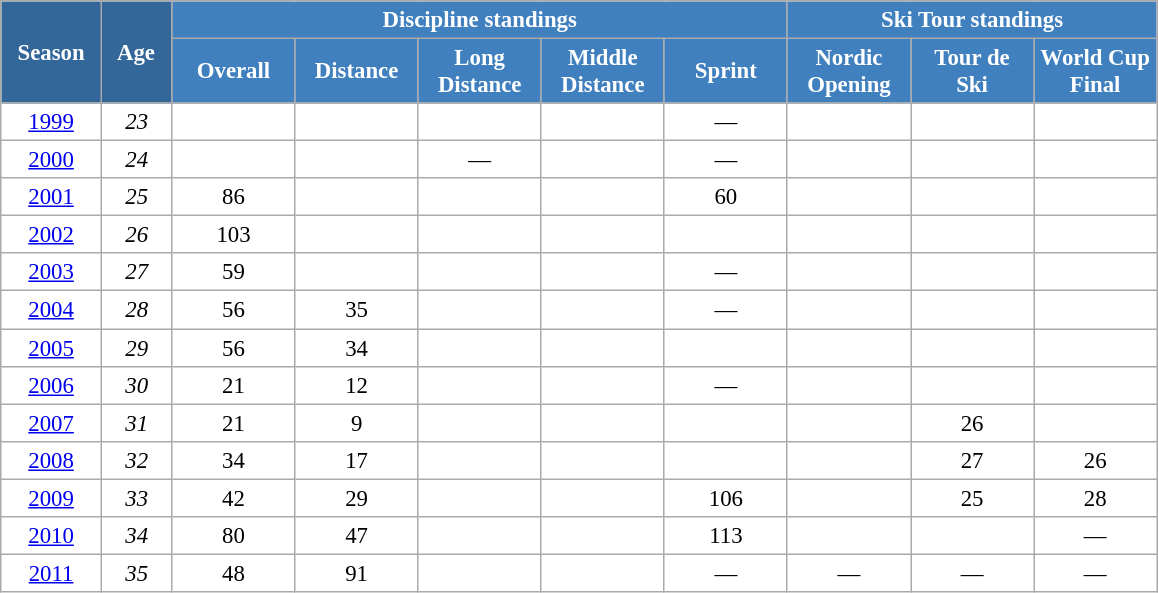<table class="wikitable" style="font-size:95%; text-align:center; border:grey solid 1px; border-collapse:collapse; background:#ffffff;">
<tr>
<th style="background-color:#369; color:white; width:60px;" rowspan="2"> Season </th>
<th style="background-color:#369; color:white; width:40px;" rowspan="2"> Age </th>
<th style="background-color:#4180be; color:white;" colspan="5">Discipline standings</th>
<th style="background-color:#4180be; color:white;" colspan="3">Ski Tour standings</th>
</tr>
<tr>
<th style="background-color:#4180be; color:white; width:75px;">Overall</th>
<th style="background-color:#4180be; color:white; width:75px;">Distance</th>
<th style="background-color:#4180be; color:white; width:75px;">Long Distance</th>
<th style="background-color:#4180be; color:white; width:75px;">Middle Distance</th>
<th style="background-color:#4180be; color:white; width:75px;">Sprint</th>
<th style="background-color:#4180be; color:white; width:75px;">Nordic<br>Opening</th>
<th style="background-color:#4180be; color:white; width:75px;">Tour de<br>Ski</th>
<th style="background-color:#4180be; color:white; width:75px;">World Cup<br>Final</th>
</tr>
<tr>
<td><a href='#'>1999</a></td>
<td><em>23</em></td>
<td></td>
<td></td>
<td></td>
<td></td>
<td>—</td>
<td></td>
<td></td>
<td></td>
</tr>
<tr>
<td><a href='#'>2000</a></td>
<td><em>24</em></td>
<td></td>
<td></td>
<td>—</td>
<td></td>
<td>—</td>
<td></td>
<td></td>
<td></td>
</tr>
<tr>
<td><a href='#'>2001</a></td>
<td><em>25</em></td>
<td>86</td>
<td></td>
<td></td>
<td></td>
<td>60</td>
<td></td>
<td></td>
<td></td>
</tr>
<tr>
<td><a href='#'>2002</a></td>
<td><em>26</em></td>
<td>103</td>
<td></td>
<td></td>
<td></td>
<td></td>
<td></td>
<td></td>
<td></td>
</tr>
<tr>
<td><a href='#'>2003</a></td>
<td><em>27</em></td>
<td>59</td>
<td></td>
<td></td>
<td></td>
<td>—</td>
<td></td>
<td></td>
<td></td>
</tr>
<tr>
<td><a href='#'>2004</a></td>
<td><em>28</em></td>
<td>56</td>
<td>35</td>
<td></td>
<td></td>
<td>—</td>
<td></td>
<td></td>
<td></td>
</tr>
<tr>
<td><a href='#'>2005</a></td>
<td><em>29</em></td>
<td>56</td>
<td>34</td>
<td></td>
<td></td>
<td></td>
<td></td>
<td></td>
<td></td>
</tr>
<tr>
<td><a href='#'>2006</a></td>
<td><em>30</em></td>
<td>21</td>
<td>12</td>
<td></td>
<td></td>
<td>—</td>
<td></td>
<td></td>
<td></td>
</tr>
<tr>
<td><a href='#'>2007</a></td>
<td><em>31</em></td>
<td>21</td>
<td>9</td>
<td></td>
<td></td>
<td></td>
<td></td>
<td>26</td>
<td></td>
</tr>
<tr>
<td><a href='#'>2008</a></td>
<td><em>32</em></td>
<td>34</td>
<td>17</td>
<td></td>
<td></td>
<td></td>
<td></td>
<td>27</td>
<td>26</td>
</tr>
<tr>
<td><a href='#'>2009</a></td>
<td><em>33</em></td>
<td>42</td>
<td>29</td>
<td></td>
<td></td>
<td>106</td>
<td></td>
<td>25</td>
<td>28</td>
</tr>
<tr>
<td><a href='#'>2010</a></td>
<td><em>34</em></td>
<td>80</td>
<td>47</td>
<td></td>
<td></td>
<td>113</td>
<td></td>
<td></td>
<td>—</td>
</tr>
<tr>
<td><a href='#'>2011</a></td>
<td><em>35</em></td>
<td>48</td>
<td>91</td>
<td></td>
<td></td>
<td>—</td>
<td>—</td>
<td>—</td>
<td>—</td>
</tr>
</table>
